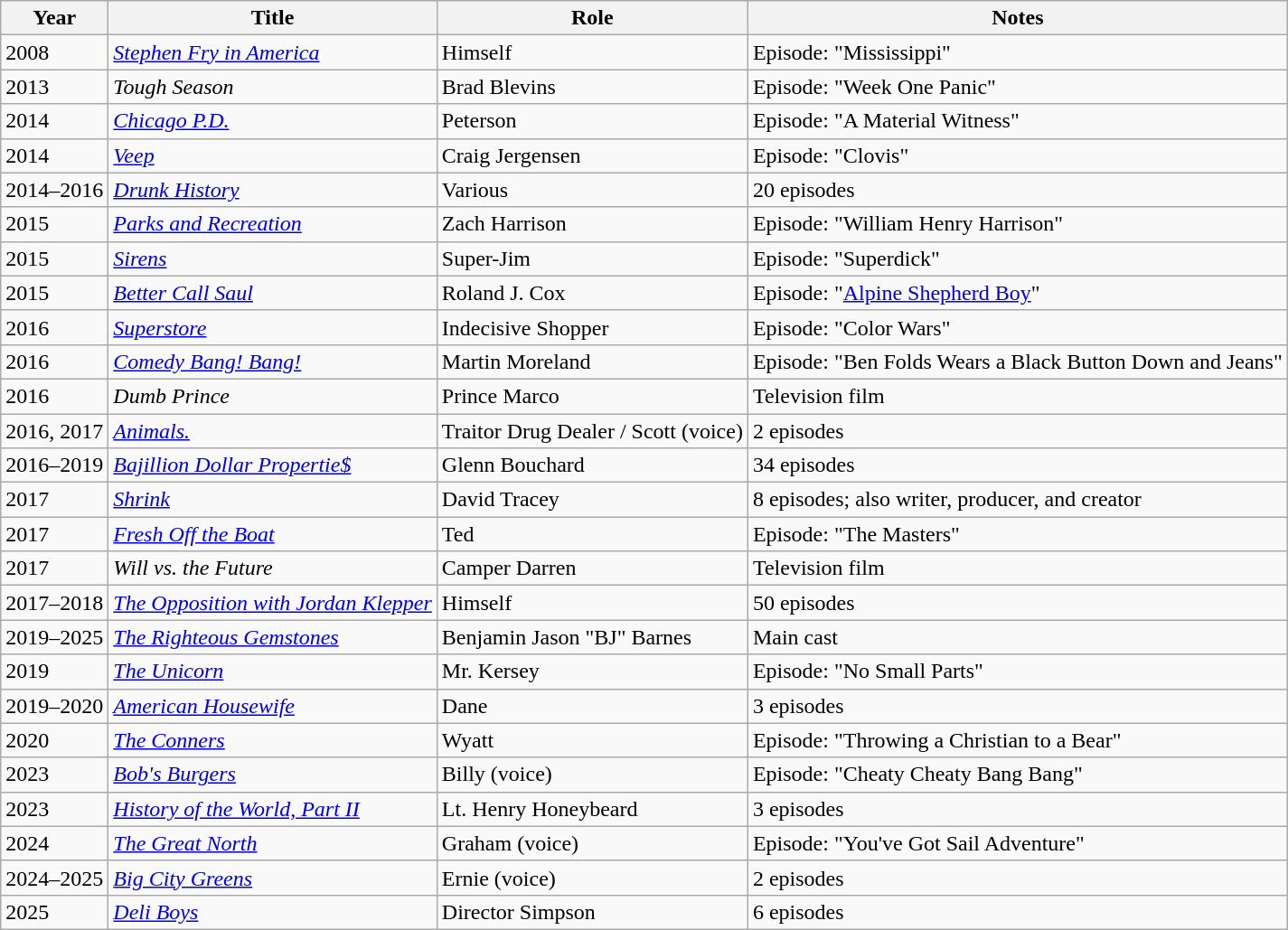<table class="wikitable sortable">
<tr>
<th>Year</th>
<th>Title</th>
<th>Role</th>
<th>Notes</th>
</tr>
<tr>
<td>2008</td>
<td><em><a href='#'>Stephen Fry in America</a></em></td>
<td>Himself</td>
<td>Episode: "Mississippi"</td>
</tr>
<tr>
<td>2013</td>
<td><em>Tough Season</em></td>
<td>Brad Blevins</td>
<td>Episode: "Week One Panic"</td>
</tr>
<tr>
<td>2014</td>
<td><a href='#'><em>Chicago P.D.</em></a></td>
<td>Peterson</td>
<td>Episode: "A Material Witness"</td>
</tr>
<tr>
<td>2014</td>
<td><em><a href='#'>Veep</a></em></td>
<td>Craig Jergensen</td>
<td>Episode: "Clovis"</td>
</tr>
<tr>
<td>2014–2016</td>
<td><em><a href='#'>Drunk History</a></em></td>
<td>Various</td>
<td>20 episodes</td>
</tr>
<tr>
<td>2015</td>
<td><em><a href='#'>Parks and Recreation</a></em></td>
<td>Zach Harrison</td>
<td>Episode: "William Henry Harrison"</td>
</tr>
<tr>
<td>2015</td>
<td><a href='#'><em>Sirens</em></a></td>
<td>Super-Jim</td>
<td>Episode: "Superdick"</td>
</tr>
<tr>
<td>2015</td>
<td><em><a href='#'>Better Call Saul</a></em></td>
<td>Roland J. Cox</td>
<td>Episode: "<a href='#'>Alpine Shepherd Boy</a>"</td>
</tr>
<tr>
<td>2016</td>
<td><a href='#'><em>Superstore</em></a></td>
<td>Indecisive Shopper</td>
<td>Episode: "Color Wars"</td>
</tr>
<tr>
<td>2016</td>
<td><a href='#'><em>Comedy Bang! Bang!</em></a></td>
<td>Martin Moreland</td>
<td>Episode: "Ben Folds Wears a Black Button Down and Jeans"</td>
</tr>
<tr>
<td>2016</td>
<td><em>Dumb Prince</em></td>
<td>Prince Marco</td>
<td>Television film</td>
</tr>
<tr>
<td>2016, 2017</td>
<td><a href='#'><em>Animals.</em></a></td>
<td>Traitor Drug Dealer / Scott (voice)</td>
<td>2 episodes</td>
</tr>
<tr>
<td>2016–2019</td>
<td><em><a href='#'>Bajillion Dollar Propertie$</a></em></td>
<td>Glenn Bouchard</td>
<td>34 episodes</td>
</tr>
<tr>
<td>2017</td>
<td><a href='#'><em>Shrink</em></a></td>
<td>David Tracey</td>
<td>8 episodes; also writer, producer, and creator</td>
</tr>
<tr>
<td>2017</td>
<td><em><a href='#'>Fresh Off the Boat</a></em></td>
<td>Ted</td>
<td>Episode: "The Masters"</td>
</tr>
<tr>
<td>2017</td>
<td><em>Will vs. the Future</em></td>
<td>Camper Darren</td>
<td>Television film</td>
</tr>
<tr>
<td>2017–2018</td>
<td><em><a href='#'>The Opposition with Jordan Klepper</a></em></td>
<td>Himself</td>
<td>50 episodes</td>
</tr>
<tr>
<td>2019–2025</td>
<td><em><a href='#'>The Righteous Gemstones</a></em></td>
<td>Benjamin Jason "BJ" Barnes</td>
<td>Main cast</td>
</tr>
<tr>
<td>2019</td>
<td><a href='#'><em>The Unicorn</em></a></td>
<td>Mr. Kersey</td>
<td>Episode: "No Small Parts"</td>
</tr>
<tr>
<td>2019–2020</td>
<td><em><a href='#'>American Housewife</a></em></td>
<td>Dane</td>
<td>3 episodes</td>
</tr>
<tr>
<td>2020</td>
<td><em><a href='#'>The Conners</a></em></td>
<td>Wyatt</td>
<td>Episode: "Throwing a Christian to a Bear"</td>
</tr>
<tr>
<td>2023</td>
<td><em><a href='#'>Bob's Burgers</a></em></td>
<td>Billy (voice)</td>
<td>Episode: "Cheaty Cheaty Bang Bang"</td>
</tr>
<tr>
<td>2023</td>
<td><em><a href='#'>History of the World, Part II</a></em></td>
<td>Lt. Henry Honeybeard</td>
<td>3 episodes</td>
</tr>
<tr>
<td>2024</td>
<td><em><a href='#'>The Great North</a></em></td>
<td>Graham (voice)</td>
<td>Episode: "You've Got Sail Adventure"</td>
</tr>
<tr>
<td>2024–2025</td>
<td><em><a href='#'>Big City Greens</a></em></td>
<td>Ernie (voice)</td>
<td>2 episodes</td>
</tr>
<tr>
<td>2025</td>
<td><em><a href='#'>Deli Boys</a></em></td>
<td>Director Simpson</td>
<td>6 episodes</td>
</tr>
</table>
